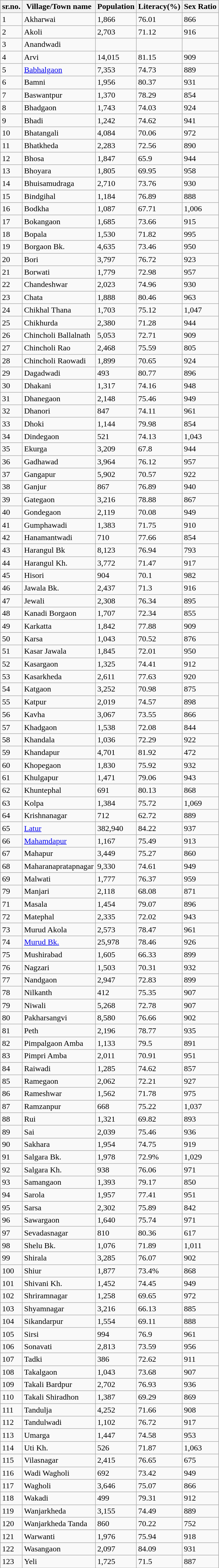<table class="wikitable">
<tr>
<th>sr.no.</th>
<th>Village/Town name</th>
<th>Population</th>
<th>Literacy(%)</th>
<th>Sex Ratio</th>
</tr>
<tr>
<td>1</td>
<td>Akharwai</td>
<td>1,866</td>
<td>76.01</td>
<td>866</td>
</tr>
<tr>
<td>2</td>
<td>Akoli</td>
<td>2,703</td>
<td>71.12</td>
<td>916</td>
</tr>
<tr>
<td>3</td>
<td>Anandwadi</td>
<td></td>
<td></td>
<td></td>
</tr>
<tr>
<td>4</td>
<td>Arvi</td>
<td>14,015</td>
<td>81.15</td>
<td>909</td>
</tr>
<tr>
<td>5</td>
<td><a href='#'>Babhalgaon</a></td>
<td>7,353</td>
<td>74.73</td>
<td>889</td>
</tr>
<tr>
<td>6</td>
<td>Bamni</td>
<td>1,956</td>
<td>80.37</td>
<td>931</td>
</tr>
<tr>
<td>7</td>
<td>Baswantpur</td>
<td>1,370</td>
<td>78.29</td>
<td>854</td>
</tr>
<tr>
<td>8</td>
<td>Bhadgaon</td>
<td>1,743</td>
<td>74.03</td>
<td>924</td>
</tr>
<tr>
<td>9</td>
<td>Bhadi</td>
<td>1,242</td>
<td>74.62</td>
<td>941</td>
</tr>
<tr>
<td>10</td>
<td>Bhatangali</td>
<td>4,084</td>
<td>70.06</td>
<td>972</td>
</tr>
<tr>
<td>11</td>
<td>Bhatkheda</td>
<td>2,283</td>
<td>72.56</td>
<td>890</td>
</tr>
<tr>
<td>12</td>
<td>Bhosa</td>
<td>1,847</td>
<td>65.9</td>
<td>944</td>
</tr>
<tr>
<td>13</td>
<td>Bhoyara</td>
<td>1,805</td>
<td>69.95</td>
<td>958</td>
</tr>
<tr>
<td>14</td>
<td>Bhuisamudraga</td>
<td>2,710</td>
<td>73.76</td>
<td>930</td>
</tr>
<tr>
<td>15</td>
<td>Bindgihal</td>
<td>1,184</td>
<td>76.89</td>
<td>888</td>
</tr>
<tr>
<td>16</td>
<td>Bodkha</td>
<td>1,087</td>
<td>67.71</td>
<td>1,006</td>
</tr>
<tr>
<td>17</td>
<td>Bokangaon</td>
<td>1,685</td>
<td>73.66</td>
<td>915</td>
</tr>
<tr>
<td>18</td>
<td>Bopala</td>
<td>1,530</td>
<td>71.82</td>
<td>995</td>
</tr>
<tr>
<td>19</td>
<td>Borgaon Bk.</td>
<td>4,635</td>
<td>73.46</td>
<td>950</td>
</tr>
<tr>
<td>20</td>
<td>Bori</td>
<td>3,797</td>
<td>76.72</td>
<td>923</td>
</tr>
<tr>
<td>21</td>
<td>Borwati</td>
<td>1,779</td>
<td>72.98</td>
<td>957</td>
</tr>
<tr>
<td>22</td>
<td>Chandeshwar</td>
<td>2,023</td>
<td>74.96</td>
<td>930</td>
</tr>
<tr>
<td>23</td>
<td>Chata</td>
<td>1,888</td>
<td>80.46</td>
<td>963</td>
</tr>
<tr>
<td>24</td>
<td>Chikhal Thana</td>
<td>1,703</td>
<td>75.12</td>
<td>1,047</td>
</tr>
<tr>
<td>25</td>
<td>Chikhurda</td>
<td>2,380</td>
<td>71.28</td>
<td>944</td>
</tr>
<tr>
<td>26</td>
<td>Chincholi Ballalnath</td>
<td>5,053</td>
<td>72.71</td>
<td>909</td>
</tr>
<tr>
<td>27</td>
<td>Chincholi Rao</td>
<td>2,468</td>
<td>75.59</td>
<td>805</td>
</tr>
<tr>
<td>28</td>
<td>Chincholi Raowadi</td>
<td>1,899</td>
<td>70.65</td>
<td>924</td>
</tr>
<tr>
<td>29</td>
<td>Dagadwadi</td>
<td>493</td>
<td>80.77</td>
<td>896</td>
</tr>
<tr>
<td>30</td>
<td>Dhakani</td>
<td>1,317</td>
<td>74.16</td>
<td>948</td>
</tr>
<tr>
<td>31</td>
<td>Dhanegaon</td>
<td>2,148</td>
<td>75.46</td>
<td>949</td>
</tr>
<tr>
<td>32</td>
<td>Dhanori</td>
<td>847</td>
<td>74.11</td>
<td>961</td>
</tr>
<tr>
<td>33</td>
<td>Dhoki</td>
<td>1,144</td>
<td>79.98</td>
<td>854</td>
</tr>
<tr>
<td>34</td>
<td>Dindegaon</td>
<td>521</td>
<td>74.13</td>
<td>1,043</td>
</tr>
<tr>
<td>35</td>
<td>Ekurga</td>
<td>3,209</td>
<td>67.8</td>
<td>944</td>
</tr>
<tr>
<td>36</td>
<td>Gadhawad</td>
<td>3,964</td>
<td>76.12</td>
<td>957</td>
</tr>
<tr>
<td>37</td>
<td>Gangapur</td>
<td>5,902</td>
<td>70.57</td>
<td>922</td>
</tr>
<tr>
<td>38</td>
<td>Ganjur</td>
<td>867</td>
<td>76.89</td>
<td>940</td>
</tr>
<tr>
<td>39</td>
<td>Gategaon</td>
<td>3,216</td>
<td>78.88</td>
<td>867</td>
</tr>
<tr>
<td>40</td>
<td>Gondegaon</td>
<td>2,119</td>
<td>70.08</td>
<td>949</td>
</tr>
<tr>
<td>41</td>
<td>Gumphawadi</td>
<td>1,383</td>
<td>71.75</td>
<td>910</td>
</tr>
<tr>
<td>42</td>
<td>Hanamantwadi</td>
<td>710</td>
<td>77.66</td>
<td>854</td>
</tr>
<tr>
<td>43</td>
<td>Harangul Bk</td>
<td>8,123</td>
<td>76.94</td>
<td>793</td>
</tr>
<tr>
<td>44</td>
<td>Harangul Kh.</td>
<td>3,772</td>
<td>71.47</td>
<td>917</td>
</tr>
<tr>
<td>45</td>
<td>Hisori</td>
<td>904</td>
<td>70.1</td>
<td>982</td>
</tr>
<tr>
<td>46</td>
<td>Jawala Bk.</td>
<td>2,437</td>
<td>71.3</td>
<td>916</td>
</tr>
<tr>
<td>47</td>
<td>Jewali</td>
<td>2,308</td>
<td>76.34</td>
<td>895</td>
</tr>
<tr>
<td>48</td>
<td>Kanadi Borgaon</td>
<td>1,707</td>
<td>72.34</td>
<td>855</td>
</tr>
<tr>
<td>49</td>
<td>Karkatta</td>
<td>1,842</td>
<td>77.88</td>
<td>909</td>
</tr>
<tr>
<td>50</td>
<td>Karsa</td>
<td>1,043</td>
<td>70.52</td>
<td>876</td>
</tr>
<tr>
<td>51</td>
<td>Kasar Jawala</td>
<td>1,845</td>
<td>72.01</td>
<td>950</td>
</tr>
<tr>
<td>52</td>
<td>Kasargaon</td>
<td>1,325</td>
<td>74.41</td>
<td>912</td>
</tr>
<tr>
<td>53</td>
<td>Kasarkheda</td>
<td>2,611</td>
<td>77.63</td>
<td>920</td>
</tr>
<tr>
<td>54</td>
<td>Katgaon</td>
<td>3,252</td>
<td>70.98</td>
<td>875</td>
</tr>
<tr>
<td>55</td>
<td>Katpur</td>
<td>2,019</td>
<td>74.57</td>
<td>898</td>
</tr>
<tr>
<td>56</td>
<td>Kavha</td>
<td>3,067</td>
<td>73.55</td>
<td>866</td>
</tr>
<tr>
<td>57</td>
<td>Khadgaon</td>
<td>1,538</td>
<td>72.08</td>
<td>844</td>
</tr>
<tr>
<td>58</td>
<td>Khandala</td>
<td>1,036</td>
<td>72.29</td>
<td>922</td>
</tr>
<tr>
<td>59</td>
<td>Khandapur</td>
<td>4,701</td>
<td>81.92</td>
<td>472</td>
</tr>
<tr>
<td>60</td>
<td>Khopegaon</td>
<td>1,830</td>
<td>75.92</td>
<td>932</td>
</tr>
<tr>
<td>61</td>
<td>Khulgapur</td>
<td>1,471</td>
<td>79.06</td>
<td>943</td>
</tr>
<tr>
<td>62</td>
<td>Khuntephal</td>
<td>691</td>
<td>80.13</td>
<td>868</td>
</tr>
<tr>
<td>63</td>
<td>Kolpa</td>
<td>1,384</td>
<td>75.72</td>
<td>1,069</td>
</tr>
<tr>
<td>64</td>
<td>Krishnanagar</td>
<td>712</td>
<td>62.72</td>
<td>889</td>
</tr>
<tr>
<td>65</td>
<td><a href='#'>Latur</a></td>
<td>382,940</td>
<td>84.22</td>
<td>937</td>
</tr>
<tr>
<td>66</td>
<td><a href='#'>Mahamdapur</a></td>
<td>1,167</td>
<td>75.49</td>
<td>913</td>
</tr>
<tr>
<td>67</td>
<td>Mahapur</td>
<td>3,449</td>
<td>75.27</td>
<td>860</td>
</tr>
<tr>
<td>68</td>
<td>Maharanapratapnagar</td>
<td>9,330</td>
<td>74.61</td>
<td>949</td>
</tr>
<tr>
<td>69</td>
<td>Malwati</td>
<td>1,777</td>
<td>76.37</td>
<td>959</td>
</tr>
<tr>
<td>79</td>
<td>Manjari</td>
<td>2,118</td>
<td>68.08</td>
<td>871</td>
</tr>
<tr>
<td>71</td>
<td>Masala</td>
<td>1,454</td>
<td>79.07</td>
<td>896</td>
</tr>
<tr>
<td>72</td>
<td>Matephal</td>
<td>2,335</td>
<td>72.02</td>
<td>943</td>
</tr>
<tr>
<td>73</td>
<td>Murud Akola</td>
<td>2,573</td>
<td>78.47</td>
<td>961</td>
</tr>
<tr>
<td>74</td>
<td><a href='#'>Murud Bk.</a></td>
<td>25,978</td>
<td>78.46</td>
<td>926</td>
</tr>
<tr>
<td>75</td>
<td>Mushirabad</td>
<td>1,605</td>
<td>66.33</td>
<td>899</td>
</tr>
<tr>
<td>76</td>
<td>Nagzari</td>
<td>1,503</td>
<td>70.31</td>
<td>932</td>
</tr>
<tr>
<td>77</td>
<td>Nandgaon</td>
<td>2,947</td>
<td>72.83</td>
<td>899</td>
</tr>
<tr>
<td>78</td>
<td>Nilkanth</td>
<td>412</td>
<td>75.35</td>
<td>907</td>
</tr>
<tr>
<td>79</td>
<td>Niwali</td>
<td>5,268</td>
<td>72.78</td>
<td>907</td>
</tr>
<tr>
<td>80</td>
<td>Pakharsangvi</td>
<td>8,580</td>
<td>76.66</td>
<td>902</td>
</tr>
<tr>
<td>81</td>
<td>Peth</td>
<td>2,196</td>
<td>78.77</td>
<td>935</td>
</tr>
<tr>
<td>82</td>
<td>Pimpalgaon Amba</td>
<td>1,133</td>
<td>79.5</td>
<td>891</td>
</tr>
<tr>
<td>83</td>
<td>Pimpri Amba</td>
<td>2,011</td>
<td>70.91</td>
<td>951</td>
</tr>
<tr>
<td>84</td>
<td>Raiwadi</td>
<td>1,285</td>
<td>74.62</td>
<td>857</td>
</tr>
<tr>
<td>85</td>
<td>Ramegaon</td>
<td>2,062</td>
<td>72.21</td>
<td>927</td>
</tr>
<tr>
<td>86</td>
<td>Rameshwar</td>
<td>1,562</td>
<td>71.78</td>
<td>975</td>
</tr>
<tr>
<td>87</td>
<td>Ramzanpur</td>
<td>668</td>
<td>75.22</td>
<td>1,037</td>
</tr>
<tr>
<td>88</td>
<td>Rui</td>
<td>1,321</td>
<td>69.82</td>
<td>893</td>
</tr>
<tr>
<td>89</td>
<td>Sai</td>
<td>2,039</td>
<td>75.46</td>
<td>936</td>
</tr>
<tr>
<td>90</td>
<td>Sakhara</td>
<td>1,954</td>
<td>74.75</td>
<td>919</td>
</tr>
<tr>
<td>91</td>
<td>Salgara Bk.</td>
<td>1,978</td>
<td>72.9%</td>
<td>1,029</td>
</tr>
<tr>
<td>92</td>
<td>Salgara Kh.</td>
<td>938</td>
<td>76.06</td>
<td>971</td>
</tr>
<tr>
<td>93</td>
<td>Samangaon</td>
<td>1,393</td>
<td>79.17</td>
<td>850</td>
</tr>
<tr>
<td>94</td>
<td>Sarola</td>
<td>1,957</td>
<td>77.41</td>
<td>951</td>
</tr>
<tr>
<td>95</td>
<td>Sarsa</td>
<td>2,302</td>
<td>75.89</td>
<td>842</td>
</tr>
<tr>
<td>96</td>
<td>Sawargaon</td>
<td>1,640</td>
<td>75.74</td>
<td>971</td>
</tr>
<tr>
<td>97</td>
<td>Sevadasnagar</td>
<td>810</td>
<td>80.36</td>
<td>617</td>
</tr>
<tr>
<td>98</td>
<td>Shelu Bk.</td>
<td>1,076</td>
<td>71.89</td>
<td>1,011</td>
</tr>
<tr>
<td>99</td>
<td>Shirala</td>
<td>3,285</td>
<td>76.07</td>
<td>902</td>
</tr>
<tr>
<td>100</td>
<td>Shiur</td>
<td>1,877</td>
<td>73.4%</td>
<td>868</td>
</tr>
<tr>
<td>101</td>
<td>Shivani Kh.</td>
<td>1,452</td>
<td>74.45</td>
<td>949</td>
</tr>
<tr>
<td>102</td>
<td>Shriramnagar</td>
<td>1,258</td>
<td>69.65</td>
<td>972</td>
</tr>
<tr>
<td>103</td>
<td>Shyamnagar</td>
<td>3,216</td>
<td>66.13</td>
<td>885</td>
</tr>
<tr>
<td>104</td>
<td>Sikandarpur</td>
<td>1,554</td>
<td>69.11</td>
<td>888</td>
</tr>
<tr>
<td>105</td>
<td>Sirsi</td>
<td>994</td>
<td>76.9</td>
<td>961</td>
</tr>
<tr>
<td>106</td>
<td>Sonavati</td>
<td>2,813</td>
<td>73.59</td>
<td>956</td>
</tr>
<tr>
<td>107</td>
<td>Tadki</td>
<td>386</td>
<td>72.62</td>
<td>911</td>
</tr>
<tr>
<td>108</td>
<td>Takalgaon</td>
<td>1,043</td>
<td>73.68</td>
<td>907</td>
</tr>
<tr>
<td>109</td>
<td>Takali Bardpur</td>
<td>2,702</td>
<td>76.93</td>
<td>936</td>
</tr>
<tr>
<td>110</td>
<td>Takali Shiradhon</td>
<td>1,387</td>
<td>69.29</td>
<td>869</td>
</tr>
<tr>
<td>111</td>
<td>Tandulja</td>
<td>4,252</td>
<td>71.66</td>
<td>908</td>
</tr>
<tr>
<td>112</td>
<td>Tandulwadi</td>
<td>1,102</td>
<td>76.72</td>
<td>917</td>
</tr>
<tr>
<td>113</td>
<td>Umarga</td>
<td>1,447</td>
<td>74.58</td>
<td>953</td>
</tr>
<tr>
<td>114</td>
<td>Uti Kh.</td>
<td>526</td>
<td>71.87</td>
<td>1,063</td>
</tr>
<tr>
<td>115</td>
<td>Vilasnagar</td>
<td>2,415</td>
<td>76.65</td>
<td>675</td>
</tr>
<tr>
<td>116</td>
<td>Wadi Wagholi</td>
<td>692</td>
<td>73.42</td>
<td>949</td>
</tr>
<tr>
<td>117</td>
<td>Wagholi</td>
<td>3,646</td>
<td>75.07</td>
<td>866</td>
</tr>
<tr>
<td>118</td>
<td>Wakadi</td>
<td>499</td>
<td>79.31</td>
<td>912</td>
</tr>
<tr>
<td>119</td>
<td>Wanjarkheda</td>
<td>3,155</td>
<td>74.49</td>
<td>889</td>
</tr>
<tr>
<td>120</td>
<td>Wanjarkheda Tanda</td>
<td>860</td>
<td>70.22</td>
<td>752</td>
</tr>
<tr>
<td>121</td>
<td>Warwanti</td>
<td>1,976</td>
<td>75.94</td>
<td>918</td>
</tr>
<tr>
<td>122</td>
<td>Wasangaon</td>
<td>2,097</td>
<td>84.09</td>
<td>931</td>
</tr>
<tr>
<td>123</td>
<td>Yeli</td>
<td>1,725</td>
<td>71.5</td>
<td>887</td>
</tr>
<tr>
</tr>
</table>
